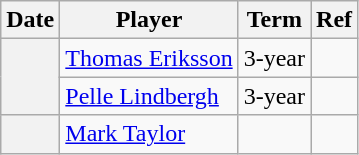<table class="wikitable plainrowheaders">
<tr>
<th>Date</th>
<th>Player</th>
<th>Term</th>
<th>Ref</th>
</tr>
<tr>
<th scope="row" rowspan="2"></th>
<td><a href='#'>Thomas Eriksson</a></td>
<td>3-year</td>
<td></td>
</tr>
<tr>
<td><a href='#'>Pelle Lindbergh</a></td>
<td>3-year</td>
<td></td>
</tr>
<tr>
<th scope="row"></th>
<td><a href='#'>Mark Taylor</a></td>
<td></td>
<td></td>
</tr>
</table>
